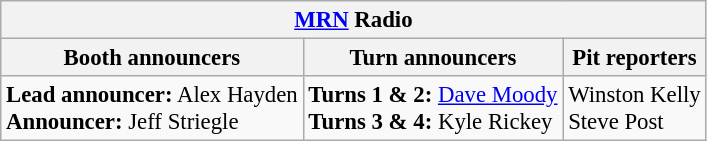<table class="wikitable" style="font-size: 95%;">
<tr>
<th colspan="3"><a href='#'>MRN</a> Radio</th>
</tr>
<tr>
<th>Booth announcers</th>
<th>Turn announcers</th>
<th>Pit reporters</th>
</tr>
<tr>
<td><strong>Lead announcer:</strong> Alex Hayden<br><strong>Announcer:</strong> Jeff Striegle</td>
<td><strong>Turns 1 & 2:</strong> <a href='#'>Dave Moody</a><br><strong>Turns 3 & 4:</strong> Kyle Rickey</td>
<td>Winston Kelly<br>Steve Post</td>
</tr>
</table>
